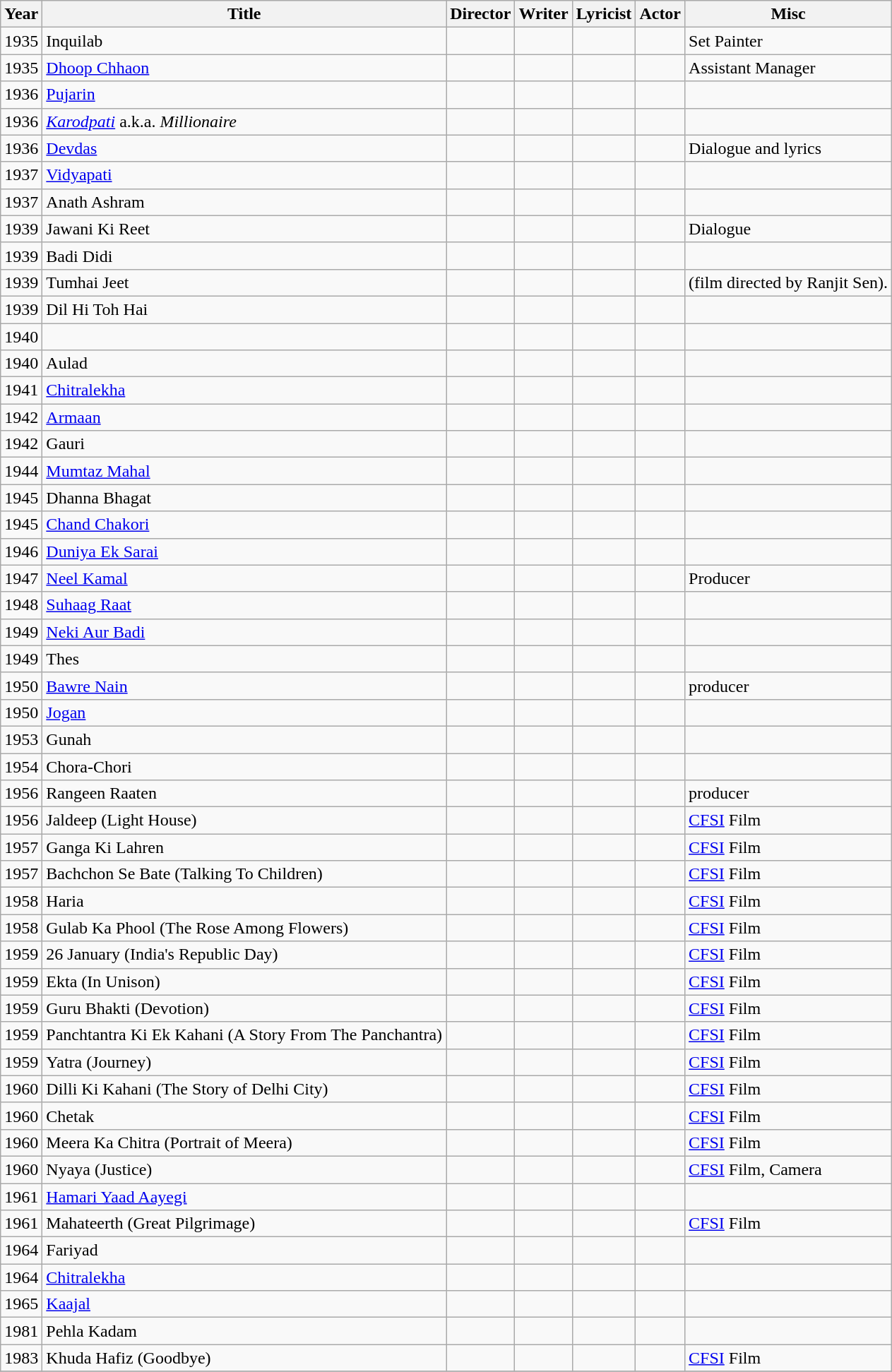<table class="wikitable sortable">
<tr>
<th scope="col">Year</th>
<th scope="col">Title</th>
<th scope="col">Director</th>
<th scope="col">Writer</th>
<th scope="col">Lyricist</th>
<th scope="col">Actor</th>
<th scope="col">Misc</th>
</tr>
<tr>
<td>1935</td>
<td>Inquilab</td>
<td></td>
<td></td>
<td></td>
<td></td>
<td>Set Painter</td>
</tr>
<tr>
<td>1935</td>
<td><a href='#'>Dhoop Chhaon</a></td>
<td></td>
<td></td>
<td></td>
<td></td>
<td>Assistant Manager</td>
</tr>
<tr>
<td>1936</td>
<td><a href='#'>Pujarin</a></td>
<td></td>
<td></td>
<td></td>
<td></td>
<td></td>
</tr>
<tr>
<td>1936</td>
<td><em><a href='#'>Karodpati</a></em> a.k.a. <em>Millionaire</em></td>
<td></td>
<td></td>
<td></td>
<td></td>
<td></td>
</tr>
<tr>
<td>1936</td>
<td><a href='#'>Devdas</a></td>
<td></td>
<td></td>
<td></td>
<td></td>
<td>Dialogue and lyrics</td>
</tr>
<tr>
<td>1937</td>
<td><a href='#'>Vidyapati</a></td>
<td></td>
<td></td>
<td></td>
<td></td>
<td></td>
</tr>
<tr>
<td>1937</td>
<td>Anath Ashram</td>
<td></td>
<td></td>
<td></td>
<td></td>
<td></td>
</tr>
<tr>
<td>1939</td>
<td>Jawani Ki Reet</td>
<td></td>
<td></td>
<td></td>
<td></td>
<td>Dialogue</td>
</tr>
<tr>
<td>1939</td>
<td>Badi Didi</td>
<td></td>
<td></td>
<td></td>
<td></td>
<td></td>
</tr>
<tr>
<td>1939</td>
<td>Tumhai Jeet</td>
<td></td>
<td></td>
<td></td>
<td></td>
<td>(film directed by Ranjit Sen).</td>
</tr>
<tr>
<td>1939</td>
<td>Dil Hi Toh Hai</td>
<td></td>
<td></td>
<td></td>
<td></td>
<td></td>
</tr>
<tr>
<td>1940</td>
<td></td>
<td></td>
<td></td>
<td></td>
<td></td>
<td></td>
</tr>
<tr>
<td>1940</td>
<td>Aulad</td>
<td></td>
<td></td>
<td></td>
<td></td>
<td></td>
</tr>
<tr>
<td>1941</td>
<td><a href='#'>Chitralekha</a></td>
<td></td>
<td></td>
<td></td>
<td></td>
<td></td>
</tr>
<tr>
<td>1942</td>
<td><a href='#'>Armaan</a></td>
<td></td>
<td></td>
<td></td>
<td></td>
<td></td>
</tr>
<tr>
<td>1942</td>
<td>Gauri</td>
<td></td>
<td></td>
<td></td>
<td></td>
<td></td>
</tr>
<tr>
<td>1944</td>
<td><a href='#'>Mumtaz Mahal</a></td>
<td></td>
<td></td>
<td></td>
<td></td>
<td></td>
</tr>
<tr>
<td>1945</td>
<td>Dhanna Bhagat</td>
<td></td>
<td></td>
<td></td>
<td></td>
<td></td>
</tr>
<tr>
<td>1945</td>
<td><a href='#'>Chand Chakori</a></td>
<td></td>
<td></td>
<td></td>
<td></td>
<td></td>
</tr>
<tr>
<td>1946</td>
<td><a href='#'>Duniya Ek Sarai</a></td>
<td></td>
<td></td>
<td></td>
<td></td>
<td></td>
</tr>
<tr>
<td>1947</td>
<td><a href='#'>Neel Kamal</a></td>
<td></td>
<td></td>
<td></td>
<td></td>
<td>Producer</td>
</tr>
<tr>
<td>1948</td>
<td><a href='#'>Suhaag Raat</a></td>
<td></td>
<td></td>
<td></td>
<td></td>
<td></td>
</tr>
<tr>
<td>1949</td>
<td><a href='#'>Neki Aur Badi</a></td>
<td></td>
<td></td>
<td></td>
<td></td>
<td></td>
</tr>
<tr>
<td>1949</td>
<td>Thes</td>
<td></td>
<td></td>
<td></td>
<td></td>
<td></td>
</tr>
<tr>
<td>1950</td>
<td><a href='#'>Bawre Nain</a></td>
<td></td>
<td></td>
<td></td>
<td></td>
<td>producer</td>
</tr>
<tr>
<td>1950</td>
<td><a href='#'>Jogan</a></td>
<td></td>
<td></td>
<td></td>
<td></td>
<td></td>
</tr>
<tr>
<td>1953</td>
<td>Gunah</td>
<td></td>
<td></td>
<td></td>
<td></td>
<td></td>
</tr>
<tr>
<td>1954</td>
<td>Chora-Chori</td>
<td></td>
<td></td>
<td></td>
<td></td>
<td></td>
</tr>
<tr>
<td>1956</td>
<td>Rangeen Raaten</td>
<td></td>
<td></td>
<td></td>
<td></td>
<td>producer</td>
</tr>
<tr>
<td>1956</td>
<td>Jaldeep (Light House)</td>
<td></td>
<td></td>
<td></td>
<td></td>
<td><a href='#'>CFSI</a> Film</td>
</tr>
<tr>
<td>1957</td>
<td>Ganga Ki Lahren</td>
<td></td>
<td></td>
<td></td>
<td></td>
<td><a href='#'>CFSI</a> Film</td>
</tr>
<tr>
<td>1957</td>
<td>Bachchon Se Bate (Talking To Children)</td>
<td></td>
<td></td>
<td></td>
<td></td>
<td><a href='#'>CFSI</a> Film</td>
</tr>
<tr>
<td>1958</td>
<td>Haria</td>
<td></td>
<td></td>
<td></td>
<td></td>
<td><a href='#'>CFSI</a> Film</td>
</tr>
<tr>
<td>1958</td>
<td>Gulab Ka Phool (The Rose Among Flowers)</td>
<td></td>
<td></td>
<td></td>
<td></td>
<td><a href='#'>CFSI</a> Film</td>
</tr>
<tr>
<td>1959</td>
<td>26 January (India's Republic Day)</td>
<td></td>
<td></td>
<td></td>
<td></td>
<td><a href='#'>CFSI</a> Film</td>
</tr>
<tr>
<td>1959</td>
<td>Ekta (In Unison)</td>
<td></td>
<td></td>
<td></td>
<td></td>
<td><a href='#'>CFSI</a> Film</td>
</tr>
<tr>
<td>1959</td>
<td>Guru Bhakti (Devotion)</td>
<td></td>
<td></td>
<td></td>
<td></td>
<td><a href='#'>CFSI</a> Film</td>
</tr>
<tr>
<td>1959</td>
<td>Panchtantra Ki Ek Kahani (A Story From The Panchantra)</td>
<td></td>
<td></td>
<td></td>
<td></td>
<td><a href='#'>CFSI</a> Film</td>
</tr>
<tr>
<td>1959</td>
<td>Yatra (Journey)</td>
<td></td>
<td></td>
<td></td>
<td></td>
<td><a href='#'>CFSI</a> Film</td>
</tr>
<tr>
<td>1960</td>
<td>Dilli Ki Kahani (The Story of Delhi City)</td>
<td></td>
<td></td>
<td></td>
<td></td>
<td><a href='#'>CFSI</a> Film</td>
</tr>
<tr>
<td>1960</td>
<td>Chetak</td>
<td></td>
<td></td>
<td></td>
<td></td>
<td><a href='#'>CFSI</a> Film</td>
</tr>
<tr>
<td>1960</td>
<td>Meera Ka Chitra (Portrait of Meera)</td>
<td></td>
<td></td>
<td></td>
<td></td>
<td><a href='#'>CFSI</a> Film</td>
</tr>
<tr>
<td>1960</td>
<td>Nyaya (Justice)</td>
<td></td>
<td></td>
<td></td>
<td></td>
<td><a href='#'>CFSI</a> Film, Camera</td>
</tr>
<tr>
<td>1961</td>
<td><a href='#'>Hamari Yaad Aayegi</a></td>
<td></td>
<td></td>
<td></td>
<td></td>
<td></td>
</tr>
<tr>
<td>1961</td>
<td>Mahateerth (Great Pilgrimage)</td>
<td></td>
<td></td>
<td></td>
<td></td>
<td><a href='#'>CFSI</a> Film</td>
</tr>
<tr>
<td>1964</td>
<td>Fariyad</td>
<td></td>
<td></td>
<td></td>
<td></td>
<td></td>
</tr>
<tr>
<td>1964</td>
<td><a href='#'>Chitralekha</a></td>
<td></td>
<td></td>
<td></td>
<td></td>
<td></td>
</tr>
<tr>
<td>1965</td>
<td><a href='#'>Kaajal</a></td>
<td></td>
<td></td>
<td></td>
<td></td>
<td></td>
</tr>
<tr>
<td>1981</td>
<td>Pehla Kadam</td>
<td></td>
<td></td>
<td></td>
<td></td>
<td></td>
</tr>
<tr>
<td>1983</td>
<td>Khuda Hafiz (Goodbye)</td>
<td></td>
<td></td>
<td></td>
<td></td>
<td><a href='#'>CFSI</a> Film</td>
</tr>
<tr>
</tr>
</table>
